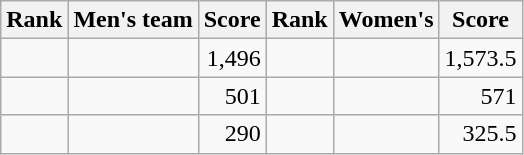<table class="wikitable">
<tr>
<th>Rank</th>
<th>Men's team</th>
<th>Score</th>
<th>Rank</th>
<th>Women's</th>
<th>Score</th>
</tr>
<tr>
<td></td>
<td></td>
<td style="text-align:right">1,496</td>
<td></td>
<td></td>
<td style="text-align:right">1,573.5</td>
</tr>
<tr>
<td></td>
<td></td>
<td style="text-align:right">501</td>
<td></td>
<td></td>
<td style="text-align:right">571</td>
</tr>
<tr>
<td></td>
<td></td>
<td style="text-align:right">290</td>
<td></td>
<td></td>
<td style="text-align:right">325.5</td>
</tr>
</table>
